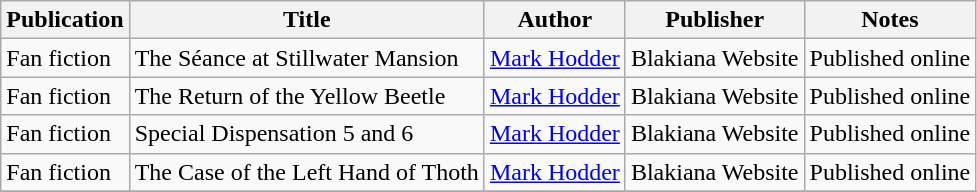<table class="wikitable">
<tr>
<th>Publication</th>
<th>Title</th>
<th>Author</th>
<th>Publisher</th>
<th>Notes</th>
</tr>
<tr>
<td>Fan fiction</td>
<td>The Séance at Stillwater Mansion</td>
<td><a href='#'>Mark Hodder</a></td>
<td>Blakiana Website</td>
<td>Published online</td>
</tr>
<tr>
<td>Fan fiction</td>
<td>The Return of the Yellow Beetle</td>
<td><a href='#'>Mark Hodder</a></td>
<td>Blakiana Website</td>
<td>Published online</td>
</tr>
<tr>
<td>Fan fiction</td>
<td>Special Dispensation 5 and 6</td>
<td><a href='#'>Mark Hodder</a></td>
<td>Blakiana Website</td>
<td>Published online</td>
</tr>
<tr>
<td>Fan fiction</td>
<td>The Case of the Left Hand of Thoth</td>
<td><a href='#'>Mark Hodder</a></td>
<td>Blakiana Website</td>
<td>Published online</td>
</tr>
<tr>
</tr>
</table>
